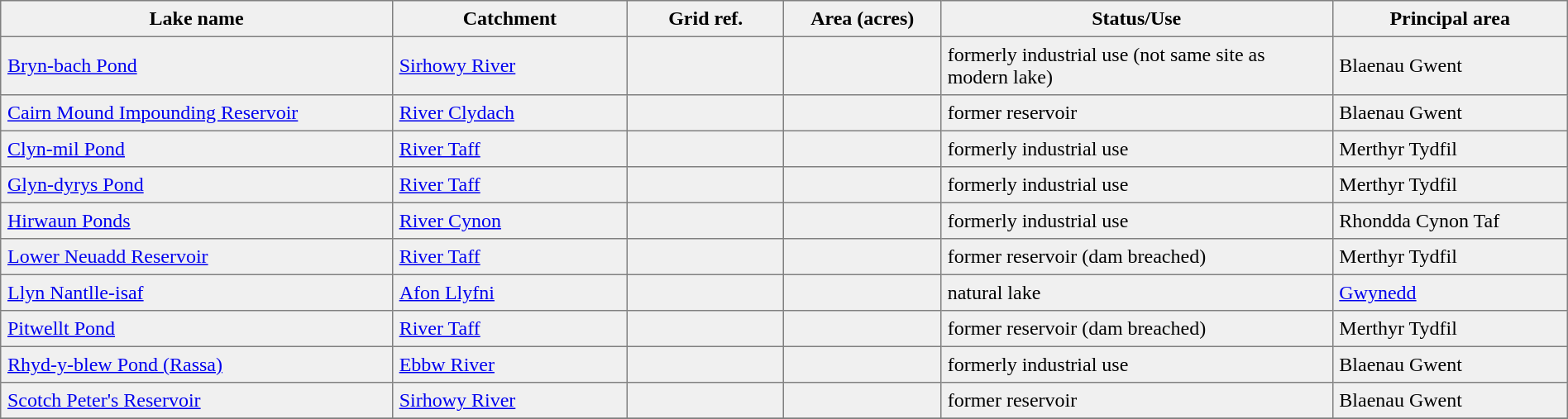<table border=1 cellspacing=0 cellpadding=5 style="border-collapse: collapse; background:#f0f0f0;">
<tr>
<th width=25%>Lake name</th>
<th width=15%>Catchment</th>
<th width=10%>Grid ref.</th>
<th width=10%>Area (acres)</th>
<th width=25%>Status/Use</th>
<th width=15%>Principal area</th>
</tr>
<tr>
<td><a href='#'>Bryn-bach Pond</a></td>
<td><a href='#'>Sirhowy River</a></td>
<td></td>
<td></td>
<td>formerly industrial use (not same site as modern lake)</td>
<td>Blaenau Gwent</td>
</tr>
<tr>
<td><a href='#'>Cairn Mound Impounding Reservoir</a></td>
<td><a href='#'>River Clydach</a></td>
<td></td>
<td></td>
<td>former reservoir</td>
<td>Blaenau Gwent</td>
</tr>
<tr>
<td><a href='#'>Clyn-mil Pond</a></td>
<td><a href='#'>River Taff</a></td>
<td></td>
<td></td>
<td>formerly industrial use</td>
<td>Merthyr Tydfil</td>
</tr>
<tr>
<td><a href='#'>Glyn-dyrys Pond</a></td>
<td><a href='#'>River Taff</a></td>
<td></td>
<td></td>
<td>formerly industrial use</td>
<td>Merthyr Tydfil</td>
</tr>
<tr>
<td><a href='#'>Hirwaun Ponds</a></td>
<td><a href='#'>River Cynon</a></td>
<td></td>
<td></td>
<td>formerly industrial use</td>
<td>Rhondda Cynon Taf</td>
</tr>
<tr>
<td><a href='#'>Lower Neuadd Reservoir</a></td>
<td><a href='#'>River Taff</a></td>
<td></td>
<td></td>
<td>former reservoir (dam breached)</td>
<td>Merthyr Tydfil</td>
</tr>
<tr>
<td><a href='#'>Llyn Nantlle-isaf</a></td>
<td><a href='#'>Afon Llyfni</a></td>
<td></td>
<td></td>
<td>natural lake</td>
<td><a href='#'>Gwynedd</a></td>
</tr>
<tr>
<td><a href='#'>Pitwellt Pond</a></td>
<td><a href='#'>River Taff</a></td>
<td></td>
<td></td>
<td>former reservoir (dam breached)</td>
<td>Merthyr Tydfil</td>
</tr>
<tr>
<td><a href='#'>Rhyd-y-blew Pond (Rassa)</a></td>
<td><a href='#'>Ebbw River</a></td>
<td></td>
<td></td>
<td>formerly industrial use</td>
<td>Blaenau Gwent</td>
</tr>
<tr>
<td><a href='#'>Scotch Peter's Reservoir</a></td>
<td><a href='#'>Sirhowy River</a></td>
<td></td>
<td></td>
<td>former reservoir</td>
<td>Blaenau Gwent</td>
</tr>
<tr>
</tr>
</table>
